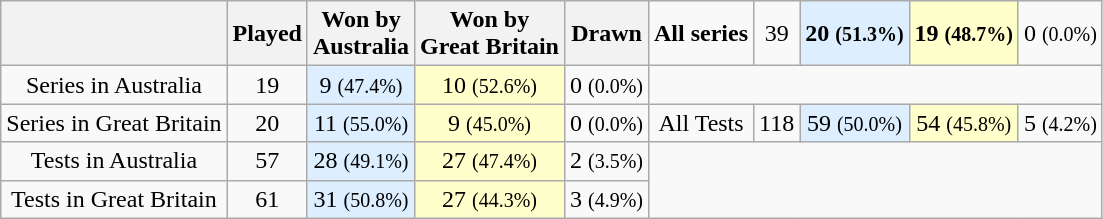<table class=wikitable style="text-align:center;">
<tr>
<th></th>
<th>Played</th>
<th>Won by<br>Australia</th>
<th>Won by<br>Great Britain</th>
<th>Drawn<br></th>
<td><strong>All series</strong></td>
<td>39</td>
<td bgcolor=#DDEEFF><strong>20 <small>(51.3%)</small></strong></td>
<td bgcolor=#FFFFCC><strong>19 <small>(48.7%)</small></strong></td>
<td>0 <small>(0.0%)</small></td>
</tr>
<tr>
<td>Series in Australia</td>
<td>19</td>
<td bgcolor=#DDEEFF>9 <small>(47.4%)</small></td>
<td bgcolor=#FFFFCC>10 <small>(52.6%)</small></td>
<td>0 <small>(0.0%)</small></td>
</tr>
<tr>
<td>Series in Great Britain</td>
<td>20</td>
<td bgcolor=#DDEEFF>11 <small>(55.0%)</small></td>
<td bgcolor=#FFFFCC>9 <small>(45.0%)</small></td>
<td>0 <small>(0.0%)</small><br></td>
<td>All Tests</td>
<td>118</td>
<td bgcolor=#DDEEFF>59 <small>(50.0%)</small></td>
<td bgcolor=#FFFFCC>54 <small>(45.8%)</small></td>
<td>5 <small>(4.2%)</small></td>
</tr>
<tr>
<td>Tests in Australia</td>
<td>57</td>
<td bgcolor=#DDEEFF>28 <small>(49.1%)</small></td>
<td bgcolor=#FFFFCC>27 <small>(47.4%)</small></td>
<td>2 <small>(3.5%)</small></td>
</tr>
<tr>
<td>Tests in Great Britain</td>
<td>61</td>
<td bgcolor=#DDEEFF>31 <small>(50.8%)</small></td>
<td bgcolor=#FFFFCC>27 <small>(44.3%)</small></td>
<td>3 <small>(4.9%)</small></td>
</tr>
</table>
